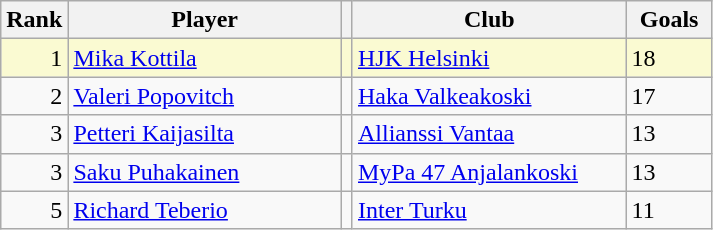<table class="wikitable">
<tr>
<th width=20>Rank</th>
<th width=175>Player</th>
<th></th>
<th width=175>Club</th>
<th width=50>Goals</th>
</tr>
<tr style="background:LightGoldenrodYellow">
<td align="right">1</td>
<td><a href='#'>Mika Kottila</a></td>
<td></td>
<td><a href='#'>HJK Helsinki</a></td>
<td>18</td>
</tr>
<tr>
<td align="right">2</td>
<td><a href='#'>Valeri Popovitch</a></td>
<td></td>
<td><a href='#'>Haka Valkeakoski</a></td>
<td>17</td>
</tr>
<tr>
<td align="right">3</td>
<td><a href='#'>Petteri Kaijasilta</a></td>
<td></td>
<td><a href='#'>Allianssi Vantaa</a></td>
<td>13</td>
</tr>
<tr>
<td align="right">3</td>
<td><a href='#'>Saku Puhakainen</a></td>
<td></td>
<td><a href='#'>MyPa 47 Anjalankoski</a></td>
<td>13</td>
</tr>
<tr>
<td align="right">5</td>
<td><a href='#'>Richard Teberio</a></td>
<td></td>
<td><a href='#'>Inter Turku</a></td>
<td>11</td>
</tr>
</table>
